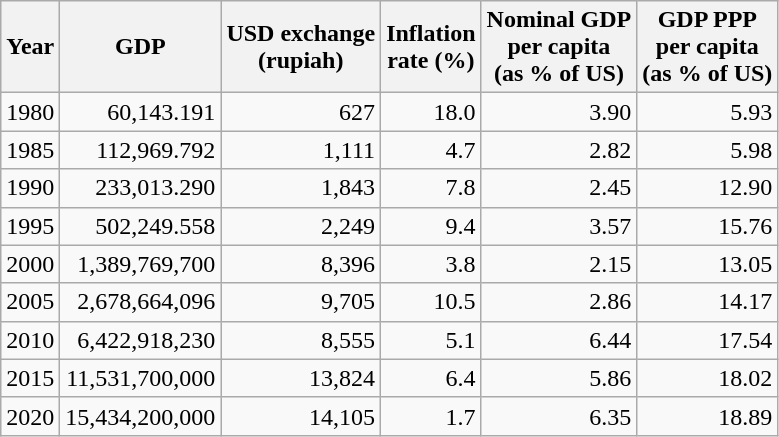<table class="wikitable" style="text-align:right;">
<tr>
<th>Year</th>
<th>GDP</th>
<th>USD exchange<br>(rupiah)</th>
<th>Inflation<br>rate (%)</th>
<th>Nominal GDP<br>per capita<br>(as % of US)</th>
<th>GDP PPP<br>per capita<br>(as % of US)</th>
</tr>
<tr>
<td>1980</td>
<td>60,143.191</td>
<td>627</td>
<td>18.0</td>
<td>3.90</td>
<td>5.93</td>
</tr>
<tr>
<td>1985</td>
<td>112,969.792</td>
<td>1,111</td>
<td>4.7</td>
<td>2.82</td>
<td>5.98</td>
</tr>
<tr>
<td>1990</td>
<td>233,013.290</td>
<td>1,843</td>
<td>7.8</td>
<td>2.45</td>
<td>12.90</td>
</tr>
<tr>
<td>1995</td>
<td>502,249.558</td>
<td>2,249</td>
<td>9.4</td>
<td>3.57</td>
<td>15.76</td>
</tr>
<tr>
<td>2000</td>
<td>1,389,769,700</td>
<td>8,396</td>
<td>3.8</td>
<td>2.15</td>
<td>13.05</td>
</tr>
<tr>
<td>2005</td>
<td>2,678,664,096</td>
<td>9,705</td>
<td>10.5</td>
<td>2.86</td>
<td>14.17</td>
</tr>
<tr>
<td>2010</td>
<td>6,422,918,230</td>
<td>8,555</td>
<td>5.1</td>
<td>6.44</td>
<td>17.54</td>
</tr>
<tr>
<td>2015</td>
<td>11,531,700,000</td>
<td>13,824</td>
<td>6.4</td>
<td>5.86</td>
<td>18.02</td>
</tr>
<tr>
<td>2020</td>
<td>15,434,200,000</td>
<td>14,105</td>
<td>1.7</td>
<td>6.35</td>
<td>18.89</td>
</tr>
</table>
